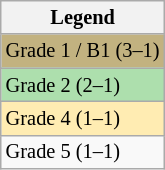<table class="wikitable" style="font-size:85%;">
<tr>
<th>Legend</th>
</tr>
<tr bgcolor=C2B280>
<td>Grade 1 / B1 (3–1)</td>
</tr>
<tr bgcolor=ADDFAD>
<td>Grade 2 (2–1)</td>
</tr>
<tr bgcolor=ffecb2>
<td>Grade 4 (1–1)</td>
</tr>
<tr>
<td>Grade 5 (1–1)</td>
</tr>
</table>
